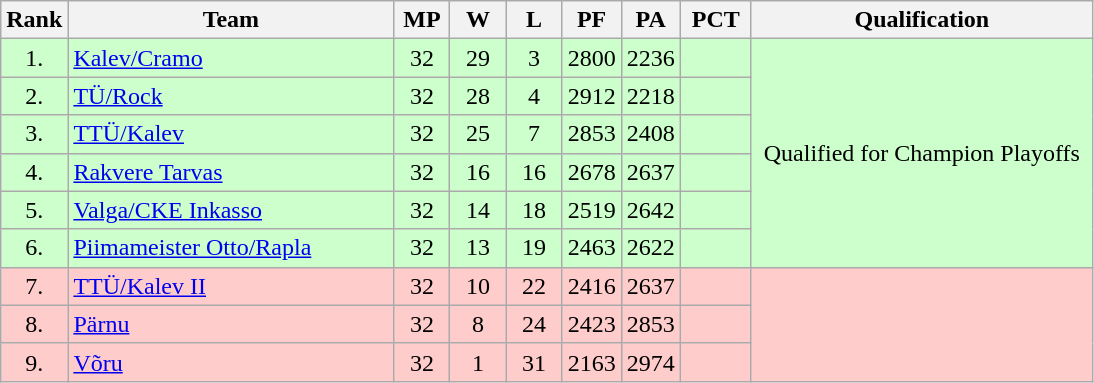<table class="wikitable" style="text-align: center;">
<tr>
<th width=15>Rank</th>
<th width=210>Team</th>
<th width=30>MP</th>
<th width=30>W</th>
<th width=30>L</th>
<th width=30>PF</th>
<th width=30>PA</th>
<th width=40>PCT</th>
<th width=220>Qualification</th>
</tr>
<tr bgcolor=#CCFFCC>
<td>1.</td>
<td align="left"><a href='#'>Kalev/Cramo</a></td>
<td>32</td>
<td>29</td>
<td>3</td>
<td>2800</td>
<td>2236</td>
<td><strong></strong></td>
<td rowspan=6 align="center">Qualified for Champion Playoffs</td>
</tr>
<tr bgcolor=#CCFFCC>
<td>2.</td>
<td align="left"><a href='#'>TÜ/Rock</a></td>
<td>32</td>
<td>28</td>
<td>4</td>
<td>2912</td>
<td>2218</td>
<td><strong></strong></td>
</tr>
<tr bgcolor=#CCFFCC>
<td>3.</td>
<td align="left"><a href='#'>TTÜ/Kalev</a></td>
<td>32</td>
<td>25</td>
<td>7</td>
<td>2853</td>
<td>2408</td>
<td><strong></strong></td>
</tr>
<tr bgcolor=#CCFFCC>
<td>4.</td>
<td align="left"><a href='#'>Rakvere Tarvas</a></td>
<td>32</td>
<td>16</td>
<td>16</td>
<td>2678</td>
<td>2637</td>
<td><strong></strong></td>
</tr>
<tr bgcolor=#CCFFCC>
<td>5.</td>
<td align="left"><a href='#'>Valga/CKE Inkasso</a></td>
<td>32</td>
<td>14</td>
<td>18</td>
<td>2519</td>
<td>2642</td>
<td><strong></strong></td>
</tr>
<tr bgcolor=#CCFFCC>
<td>6.</td>
<td align="left"><a href='#'>Piimameister Otto/Rapla</a></td>
<td>32</td>
<td>13</td>
<td>19</td>
<td>2463</td>
<td>2622</td>
<td><strong></strong></td>
</tr>
<tr bgcolor=#FFCCCC>
<td>7.</td>
<td align="left"><a href='#'>TTÜ/Kalev II</a></td>
<td>32</td>
<td>10</td>
<td>22</td>
<td>2416</td>
<td>2637</td>
<td><strong></strong></td>
<td rowspan=3 align"center"></td>
</tr>
<tr bgcolor=#FFCCCC>
<td>8.</td>
<td align="left"><a href='#'>Pärnu</a></td>
<td>32</td>
<td>8</td>
<td>24</td>
<td>2423</td>
<td>2853</td>
<td><strong></strong></td>
</tr>
<tr bgcolor=#FFCCCC>
<td>9.</td>
<td align="left"><a href='#'>Võru</a></td>
<td>32</td>
<td>1</td>
<td>31</td>
<td>2163</td>
<td>2974</td>
<td><strong></strong></td>
</tr>
</table>
